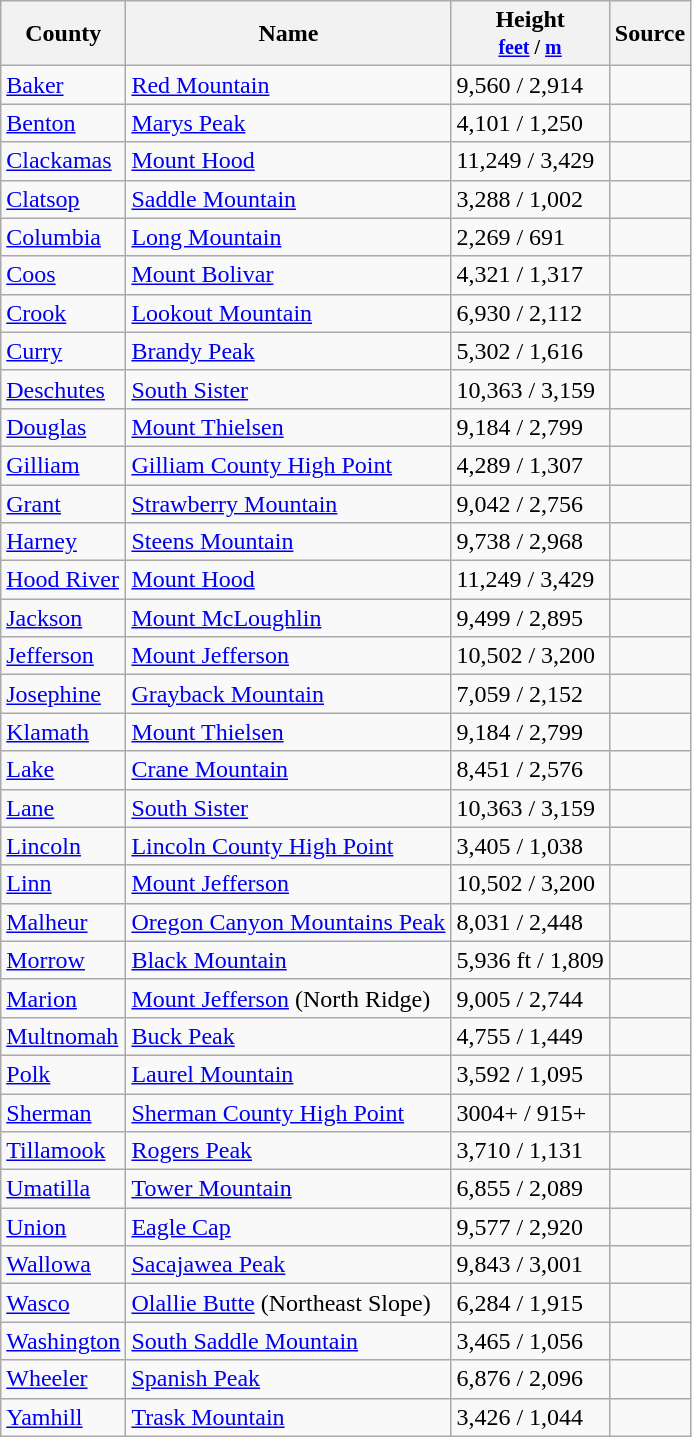<table class="wikitable sortable">
<tr>
<th>County</th>
<th>Name</th>
<th data-sort-type="number">Height<br><small><a href='#'>feet</a> / <a href='#'>m</a></small></th>
<th class="unsortable">Source</th>
</tr>
<tr>
<td><a href='#'>Baker</a></td>
<td><a href='#'>Red Mountain</a></td>
<td>9,560 / 2,914</td>
<td></td>
</tr>
<tr>
<td><a href='#'>Benton</a></td>
<td><a href='#'>Marys Peak</a></td>
<td>4,101 / 1,250</td>
<td></td>
</tr>
<tr>
<td><a href='#'>Clackamas</a></td>
<td><a href='#'>Mount Hood</a></td>
<td>11,249 / 3,429</td>
<td></td>
</tr>
<tr>
<td><a href='#'>Clatsop</a></td>
<td><a href='#'>Saddle Mountain</a></td>
<td>3,288 / 1,002</td>
<td></td>
</tr>
<tr>
<td><a href='#'>Columbia</a></td>
<td><a href='#'>Long Mountain</a></td>
<td>2,269 / 691</td>
<td></td>
</tr>
<tr>
<td><a href='#'>Coos</a></td>
<td><a href='#'>Mount Bolivar</a></td>
<td>4,321 / 1,317</td>
<td></td>
</tr>
<tr>
<td><a href='#'>Crook</a></td>
<td><a href='#'>Lookout Mountain</a></td>
<td>6,930 / 2,112</td>
<td></td>
</tr>
<tr>
<td><a href='#'>Curry</a></td>
<td><a href='#'>Brandy Peak</a></td>
<td>5,302 / 1,616</td>
<td></td>
</tr>
<tr>
<td><a href='#'>Deschutes</a></td>
<td><a href='#'>South Sister</a></td>
<td>10,363 / 3,159</td>
<td></td>
</tr>
<tr>
<td><a href='#'>Douglas</a></td>
<td><a href='#'>Mount Thielsen</a></td>
<td>9,184 / 2,799</td>
<td></td>
</tr>
<tr>
<td><a href='#'>Gilliam</a></td>
<td><a href='#'>Gilliam County High Point</a></td>
<td>4,289 / 1,307</td>
<td></td>
</tr>
<tr>
<td><a href='#'>Grant</a></td>
<td><a href='#'>Strawberry Mountain</a></td>
<td>9,042 / 2,756</td>
<td></td>
</tr>
<tr>
<td><a href='#'>Harney</a></td>
<td><a href='#'>Steens Mountain</a></td>
<td>9,738 / 2,968</td>
<td></td>
</tr>
<tr>
<td><a href='#'>Hood River</a></td>
<td><a href='#'>Mount Hood</a></td>
<td>11,249 / 3,429</td>
<td></td>
</tr>
<tr>
<td><a href='#'>Jackson</a></td>
<td><a href='#'>Mount McLoughlin</a></td>
<td>9,499 / 2,895</td>
<td></td>
</tr>
<tr>
<td><a href='#'>Jefferson</a></td>
<td><a href='#'>Mount Jefferson</a></td>
<td>10,502 / 3,200</td>
<td></td>
</tr>
<tr>
<td><a href='#'>Josephine</a></td>
<td><a href='#'>Grayback Mountain</a></td>
<td>7,059 / 2,152</td>
<td></td>
</tr>
<tr>
<td><a href='#'>Klamath</a></td>
<td><a href='#'>Mount Thielsen</a></td>
<td>9,184 / 2,799</td>
<td></td>
</tr>
<tr>
<td><a href='#'>Lake</a></td>
<td><a href='#'>Crane Mountain</a></td>
<td>8,451 / 2,576</td>
<td></td>
</tr>
<tr>
<td><a href='#'>Lane</a></td>
<td><a href='#'>South Sister</a></td>
<td>10,363 / 3,159</td>
<td></td>
</tr>
<tr>
<td><a href='#'>Lincoln</a></td>
<td><a href='#'>Lincoln County High Point</a></td>
<td>3,405 / 1,038</td>
<td></td>
</tr>
<tr>
<td><a href='#'>Linn</a></td>
<td><a href='#'>Mount Jefferson</a></td>
<td>10,502 / 3,200</td>
<td></td>
</tr>
<tr>
<td><a href='#'>Malheur</a></td>
<td><a href='#'>Oregon Canyon Mountains Peak</a></td>
<td>8,031 / 2,448</td>
<td></td>
</tr>
<tr>
<td><a href='#'>Morrow</a></td>
<td><a href='#'>Black Mountain</a></td>
<td>5,936 ft / 1,809</td>
<td></td>
</tr>
<tr>
<td><a href='#'>Marion</a></td>
<td><a href='#'>Mount Jefferson</a> (North Ridge)</td>
<td>9,005 / 2,744</td>
<td></td>
</tr>
<tr>
<td><a href='#'>Multnomah</a></td>
<td><a href='#'>Buck Peak</a></td>
<td>4,755 / 1,449</td>
<td></td>
</tr>
<tr>
<td><a href='#'>Polk</a></td>
<td><a href='#'>Laurel Mountain</a></td>
<td>3,592 / 1,095</td>
<td></td>
</tr>
<tr>
<td><a href='#'>Sherman</a></td>
<td><a href='#'>Sherman County High Point</a></td>
<td>3004+ / 915+</td>
<td></td>
</tr>
<tr>
<td><a href='#'>Tillamook</a></td>
<td><a href='#'>Rogers Peak</a></td>
<td>3,710 / 1,131</td>
<td></td>
</tr>
<tr>
<td><a href='#'>Umatilla</a></td>
<td><a href='#'>Tower Mountain</a></td>
<td>6,855 / 2,089</td>
<td></td>
</tr>
<tr>
<td><a href='#'>Union</a></td>
<td><a href='#'>Eagle Cap</a></td>
<td>9,577 / 2,920</td>
<td></td>
</tr>
<tr>
<td><a href='#'>Wallowa</a></td>
<td><a href='#'>Sacajawea Peak</a></td>
<td>9,843 / 3,001</td>
<td></td>
</tr>
<tr>
<td><a href='#'>Wasco</a></td>
<td><a href='#'>Olallie Butte</a> (Northeast Slope)</td>
<td>6,284 / 1,915</td>
<td></td>
</tr>
<tr>
<td><a href='#'>Washington</a></td>
<td><a href='#'>South Saddle Mountain</a></td>
<td>3,465 / 1,056</td>
<td></td>
</tr>
<tr>
<td><a href='#'>Wheeler</a></td>
<td><a href='#'>Spanish Peak</a></td>
<td>6,876 / 2,096</td>
<td></td>
</tr>
<tr>
<td><a href='#'>Yamhill</a></td>
<td><a href='#'>Trask Mountain</a></td>
<td>3,426 / 1,044</td>
<td></td>
</tr>
</table>
